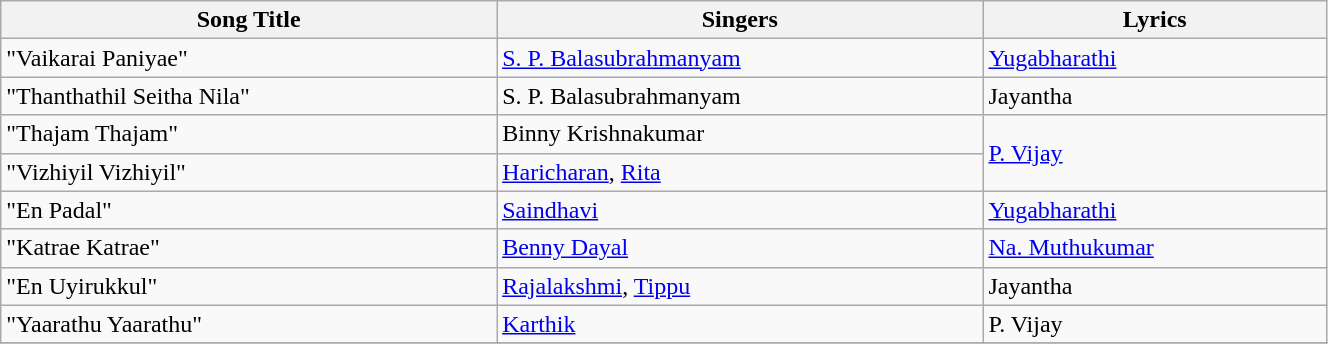<table class="wikitable" width="70%">
<tr>
<th>Song Title</th>
<th>Singers</th>
<th>Lyrics</th>
</tr>
<tr>
<td>"Vaikarai Paniyae"</td>
<td><a href='#'>S. P. Balasubrahmanyam</a></td>
<td><a href='#'>Yugabharathi</a></td>
</tr>
<tr>
<td>"Thanthathil Seitha Nila"</td>
<td>S. P. Balasubrahmanyam</td>
<td>Jayantha</td>
</tr>
<tr>
<td>"Thajam Thajam"</td>
<td>Binny Krishnakumar</td>
<td rowspan=2><a href='#'>P. Vijay</a></td>
</tr>
<tr>
<td>"Vizhiyil Vizhiyil"</td>
<td><a href='#'>Haricharan</a>, <a href='#'>Rita</a></td>
</tr>
<tr>
<td>"En Padal"</td>
<td><a href='#'>Saindhavi</a></td>
<td><a href='#'>Yugabharathi</a></td>
</tr>
<tr>
<td>"Katrae Katrae"</td>
<td><a href='#'>Benny Dayal</a></td>
<td><a href='#'>Na. Muthukumar</a></td>
</tr>
<tr>
<td>"En Uyirukkul"</td>
<td><a href='#'>Rajalakshmi</a>, <a href='#'>Tippu</a></td>
<td>Jayantha</td>
</tr>
<tr>
<td>"Yaarathu Yaarathu"</td>
<td><a href='#'>Karthik</a></td>
<td>P. Vijay</td>
</tr>
<tr>
</tr>
</table>
